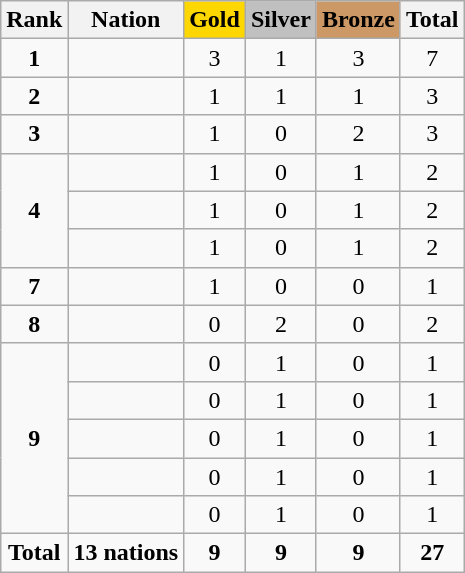<table class="wikitable plainrowheaders" style="text-align:center;">
<tr>
<th>Rank</th>
<th>Nation</th>
<th style="background:    gold;">Gold</th>
<th style="background:  silver;">Silver</th>
<th style="background: #CC9966;">Bronze</th>
<th>Total</th>
</tr>
<tr>
<td><strong>1</strong></td>
<td align=left></td>
<td>3</td>
<td>1</td>
<td>3</td>
<td>7</td>
</tr>
<tr>
<td><strong>2</strong></td>
<td align=left></td>
<td>1</td>
<td>1</td>
<td>1</td>
<td>3</td>
</tr>
<tr>
<td><strong>3</strong></td>
<td align=left></td>
<td>1</td>
<td>0</td>
<td>2</td>
<td>3</td>
</tr>
<tr>
<td rowspan=3><strong>4</strong></td>
<td align=left></td>
<td>1</td>
<td>0</td>
<td>1</td>
<td>2</td>
</tr>
<tr>
<td align=left></td>
<td>1</td>
<td>0</td>
<td>1</td>
<td>2</td>
</tr>
<tr>
<td align=left></td>
<td>1</td>
<td>0</td>
<td>1</td>
<td>2</td>
</tr>
<tr>
<td><strong>7</strong></td>
<td align=left></td>
<td>1</td>
<td>0</td>
<td>0</td>
<td>1</td>
</tr>
<tr>
<td><strong>8</strong></td>
<td align=left></td>
<td>0</td>
<td>2</td>
<td>0</td>
<td>2</td>
</tr>
<tr>
<td rowspan=5><strong>9</strong></td>
<td align=left></td>
<td>0</td>
<td>1</td>
<td>0</td>
<td>1</td>
</tr>
<tr>
<td align=left></td>
<td>0</td>
<td>1</td>
<td>0</td>
<td>1</td>
</tr>
<tr>
<td align=left></td>
<td>0</td>
<td>1</td>
<td>0</td>
<td>1</td>
</tr>
<tr>
<td align=left></td>
<td>0</td>
<td>1</td>
<td>0</td>
<td>1</td>
</tr>
<tr>
<td align=left><em></em></td>
<td>0</td>
<td>1</td>
<td>0</td>
<td>1</td>
</tr>
<tr>
<td><strong>Total</strong></td>
<td><strong>13 nations</strong></td>
<td><strong>9</strong></td>
<td><strong>9</strong></td>
<td><strong>9</strong></td>
<td><strong>27</strong></td>
</tr>
</table>
